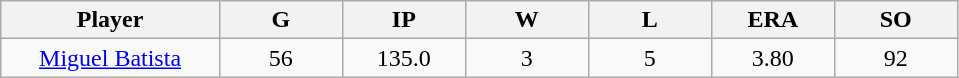<table class="wikitable sortable">
<tr>
<th bgcolor="#DDDDFF" width="16%">Player</th>
<th bgcolor="#DDDDFF" width="9%">G</th>
<th bgcolor="#DDDDFF" width="9%">IP</th>
<th bgcolor="#DDDDFF" width="9%">W</th>
<th bgcolor="#DDDDFF" width="9%">L</th>
<th bgcolor="#DDDDFF" width="9%">ERA</th>
<th bgcolor="#DDDDFF" width="9%">SO</th>
</tr>
<tr align=center>
<td><a href='#'>Miguel Batista</a></td>
<td>56</td>
<td>135.0</td>
<td>3</td>
<td>5</td>
<td>3.80</td>
<td>92</td>
</tr>
</table>
